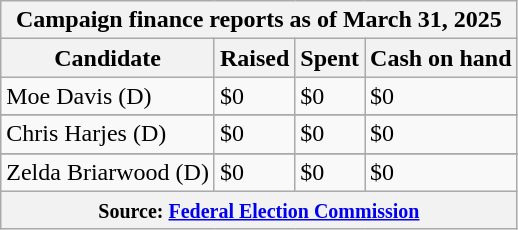<table class="wikitable sortable">
<tr>
<th colspan=4>Campaign finance reports as of March 31, 2025</th>
</tr>
<tr style="text-align:center;">
<th>Candidate</th>
<th>Raised</th>
<th>Spent</th>
<th>Cash on hand</th>
</tr>
<tr>
<td>Moe Davis (D)</td>
<td>$0</td>
<td>$0</td>
<td>$0</td>
</tr>
<tr>
</tr>
<tr>
<td>Chris Harjes (D)</td>
<td>$0</td>
<td>$0</td>
<td>$0</td>
</tr>
<tr>
</tr>
<tr>
<td>Zelda Briarwood (D)</td>
<td>$0</td>
<td>$0</td>
<td>$0</td>
</tr>
<tr>
<th colspan="4"><small>Source: <a href='#'>Federal Election Commission</a></small></th>
</tr>
</table>
